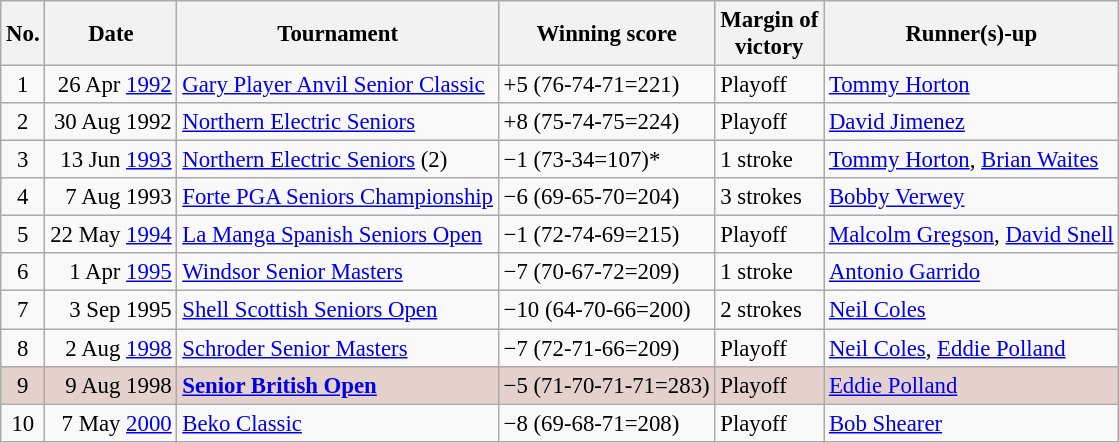<table class="wikitable" style="font-size:95%;">
<tr>
<th>No.</th>
<th>Date</th>
<th>Tournament</th>
<th>Winning score</th>
<th>Margin of<br>victory</th>
<th>Runner(s)-up</th>
</tr>
<tr>
<td align=center>1</td>
<td align=right>26 Apr <a href='#'>1992</a></td>
<td><a href='#'>Gary Player Anvil Senior Classic</a></td>
<td>+5 (76-74-71=221)</td>
<td>Playoff</td>
<td> <a href='#'>Tommy Horton</a></td>
</tr>
<tr>
<td align=center>2</td>
<td align=right>30 Aug 1992</td>
<td><a href='#'>Northern Electric Seniors</a></td>
<td>+8 (75-74-75=224)</td>
<td>Playoff</td>
<td> <a href='#'>David Jimenez</a></td>
</tr>
<tr>
<td align=center>3</td>
<td align=right>13 Jun <a href='#'>1993</a></td>
<td><a href='#'>Northern Electric Seniors</a> (2)</td>
<td>−1 (73-34=107)*</td>
<td>1 stroke</td>
<td> <a href='#'>Tommy Horton</a>,  <a href='#'>Brian Waites</a></td>
</tr>
<tr>
<td align=center>4</td>
<td align=right>7 Aug 1993</td>
<td><a href='#'>Forte PGA Seniors Championship</a></td>
<td>−6 (69-65-70=204)</td>
<td>3 strokes</td>
<td> <a href='#'>Bobby Verwey</a></td>
</tr>
<tr>
<td align=center>5</td>
<td align=right>22 May <a href='#'>1994</a></td>
<td><a href='#'>La Manga Spanish Seniors Open</a></td>
<td>−1 (72-74-69=215)</td>
<td>Playoff</td>
<td> <a href='#'>Malcolm Gregson</a>,  <a href='#'>David Snell</a></td>
</tr>
<tr>
<td align=center>6</td>
<td align=right>1 Apr <a href='#'>1995</a></td>
<td><a href='#'>Windsor Senior Masters</a></td>
<td>−7 (70-67-72=209)</td>
<td>1 stroke</td>
<td> <a href='#'>Antonio Garrido</a></td>
</tr>
<tr>
<td align=center>7</td>
<td align=right>3 Sep 1995</td>
<td><a href='#'>Shell Scottish Seniors Open</a></td>
<td>−10 (64-70-66=200)</td>
<td>2 strokes</td>
<td> <a href='#'>Neil Coles</a></td>
</tr>
<tr>
<td align=center>8</td>
<td align=right>2 Aug <a href='#'>1998</a></td>
<td><a href='#'>Schroder Senior Masters</a></td>
<td>−7 (72-71-66=209)</td>
<td>Playoff</td>
<td> <a href='#'>Neil Coles</a>,  <a href='#'>Eddie Polland</a></td>
</tr>
<tr style="background:#e5d1cb;">
<td align=center>9</td>
<td align=right>9 Aug 1998</td>
<td><strong><a href='#'>Senior British Open</a></strong></td>
<td>−5 (71-70-71-71=283)</td>
<td>Playoff</td>
<td> <a href='#'>Eddie Polland</a></td>
</tr>
<tr>
<td align=center>10</td>
<td align=right>7 May <a href='#'>2000</a></td>
<td><a href='#'>Beko Classic</a></td>
<td>−8 (69-68-71=208)</td>
<td>Playoff</td>
<td> <a href='#'>Bob Shearer</a></td>
</tr>
</table>
